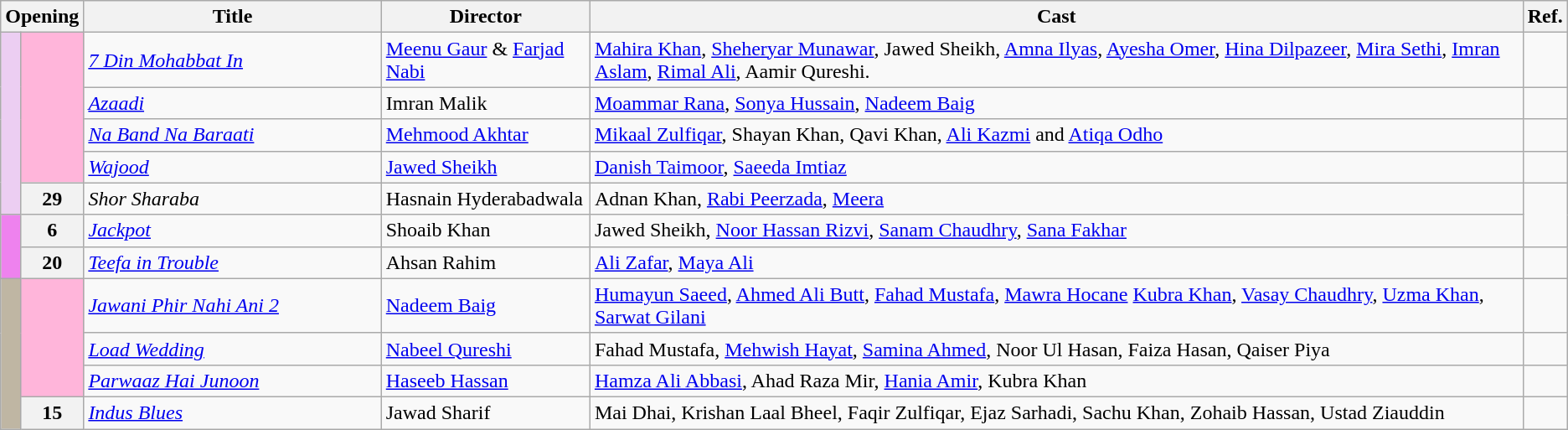<table class="wikitable">
<tr>
<th colspan="2">Opening</th>
<th style="width:19%">Title</th>
<th>Director</th>
<th>Cast</th>
<th>Ref.</th>
</tr>
<tr>
<th rowspan="5" style="background:#ECCEF2;text-align:center"><strong></strong></th>
<th rowspan="4" style="text-align:center;background:#ffb5da"></th>
<td><em><a href='#'>7 Din Mohabbat In</a></em></td>
<td><a href='#'>Meenu Gaur</a> & <a href='#'>Farjad Nabi</a></td>
<td><a href='#'>Mahira Khan</a>, <a href='#'>Sheheryar Munawar</a>, Jawed Sheikh, <a href='#'>Amna Ilyas</a>, <a href='#'>Ayesha Omer</a>, <a href='#'>Hina Dilpazeer</a>, <a href='#'>Mira Sethi</a>, <a href='#'>Imran Aslam</a>, <a href='#'>Rimal Ali</a>, Aamir Qureshi.</td>
<td></td>
</tr>
<tr>
<td><em><a href='#'>Azaadi</a></em></td>
<td>Imran Malik</td>
<td><a href='#'>Moammar Rana</a>, <a href='#'>Sonya Hussain</a>, <a href='#'>Nadeem Baig</a></td>
<td></td>
</tr>
<tr>
<td><em><a href='#'>Na Band Na Baraati</a></em></td>
<td><a href='#'>Mehmood Akhtar</a></td>
<td><a href='#'>Mikaal Zulfiqar</a>, Shayan Khan, Qavi Khan, <a href='#'>Ali Kazmi</a> and <a href='#'>Atiqa Odho</a></td>
<td></td>
</tr>
<tr>
<td><em><a href='#'>Wajood</a></em></td>
<td><a href='#'>Jawed Sheikh</a></td>
<td><a href='#'>Danish Taimoor</a>, <a href='#'>Saeeda Imtiaz</a></td>
<td></td>
</tr>
<tr>
<th>29</th>
<td><em>Shor Sharaba</em></td>
<td>Hasnain Hyderabadwala</td>
<td>Adnan Khan, <a href='#'>Rabi Peerzada</a>, <a href='#'>Meera</a></td>
<td rowspan="2"><br></td>
</tr>
<tr>
<th rowspan="2" style="text-align:center;background:violet"><strong></strong></th>
<th>6</th>
<td><em><a href='#'>Jackpot</a></em></td>
<td>Shoaib Khan</td>
<td>Jawed Sheikh, <a href='#'>Noor Hassan Rizvi</a>, <a href='#'>Sanam Chaudhry</a>, <a href='#'>Sana Fakhar</a></td>
</tr>
<tr>
<th>20</th>
<td><em><a href='#'>Teefa in Trouble</a></em></td>
<td>Ahsan Rahim</td>
<td><a href='#'>Ali Zafar</a>, <a href='#'>Maya Ali</a></td>
<td></td>
</tr>
<tr>
<th rowspan="4" style="text-align:center;background:#BFB6A3"><strong></strong></th>
<th rowspan="3" style="text-align:center;background:#ffb5da"></th>
<td><em><a href='#'>Jawani Phir Nahi Ani 2</a></em></td>
<td><a href='#'>Nadeem Baig</a></td>
<td><a href='#'>Humayun Saeed</a>, <a href='#'>Ahmed Ali Butt</a>, <a href='#'>Fahad Mustafa</a>, <a href='#'>Mawra Hocane</a> <a href='#'>Kubra Khan</a>, <a href='#'>Vasay Chaudhry</a>, <a href='#'>Uzma Khan</a>, <a href='#'>Sarwat Gilani</a></td>
<td></td>
</tr>
<tr>
<td><em><a href='#'>Load Wedding</a></em></td>
<td><a href='#'>Nabeel Qureshi</a></td>
<td>Fahad Mustafa, <a href='#'>Mehwish Hayat</a>, <a href='#'>Samina Ahmed</a>, Noor Ul Hasan, Faiza Hasan, Qaiser Piya</td>
<td></td>
</tr>
<tr>
<td><em><a href='#'>Parwaaz Hai Junoon</a></em></td>
<td><a href='#'>Haseeb Hassan</a></td>
<td><a href='#'>Hamza Ali Abbasi</a>, Ahad Raza Mir, <a href='#'>Hania Amir</a>, Kubra Khan</td>
<td></td>
</tr>
<tr>
<th>15</th>
<td><em><a href='#'>Indus Blues</a></em></td>
<td>Jawad Sharif</td>
<td>Mai Dhai, Krishan Laal Bheel, Faqir Zulfiqar, Ejaz Sarhadi, Sachu Khan, Zohaib Hassan, Ustad Ziauddin</td>
<td></td>
</tr>
</table>
